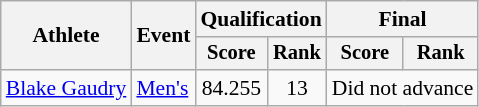<table class="wikitable" style="font-size:90%">
<tr>
<th rowspan="2">Athlete</th>
<th rowspan="2">Event</th>
<th colspan="2">Qualification</th>
<th colspan="2">Final</th>
</tr>
<tr style="font-size:95%">
<th>Score</th>
<th>Rank</th>
<th>Score</th>
<th>Rank</th>
</tr>
<tr align=center>
<td align=left><a href='#'>Blake Gaudry</a></td>
<td align=left><a href='#'>Men's</a></td>
<td>84.255</td>
<td>13</td>
<td colspan=2>Did not advance</td>
</tr>
</table>
